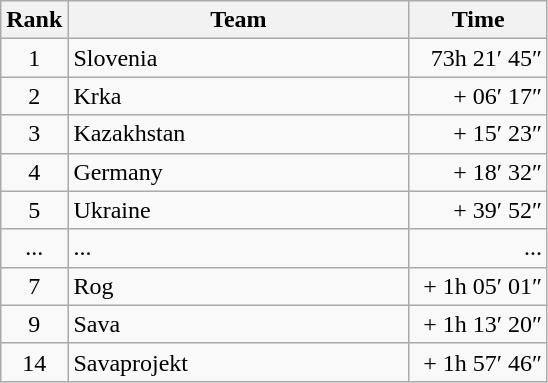<table class="wikitable">
<tr>
<th>Rank</th>
<th>Team</th>
<th>Time</th>
</tr>
<tr>
<td align=center>1</td>
<td width=220> Slovenia</td>
<td width=85 align=right>73h 21′ 45″</td>
</tr>
<tr>
<td align=center>2</td>
<td> Krka</td>
<td align=right>+ 06′ 17″</td>
</tr>
<tr>
<td align=center>3</td>
<td> Kazakhstan</td>
<td align=right>+ 15′ 23″</td>
</tr>
<tr>
<td align=center>4</td>
<td> Germany</td>
<td align=right>+ 18′ 32″</td>
</tr>
<tr>
<td align=center>5</td>
<td width=190> Ukraine</td>
<td width=50 align=right>+ 39′ 52″</td>
</tr>
<tr>
<td align=center>...</td>
<td width=190>...</td>
<td width=50 align=right>...</td>
</tr>
<tr>
<td align=center>7</td>
<td> Rog</td>
<td align=right>+ 1h 05′ 01″</td>
</tr>
<tr>
<td align=center>9</td>
<td width=190> Sava</td>
<td width=50 align=right>+ 1h 13′ 20″</td>
</tr>
<tr>
<td align=center>14</td>
<td> Savaprojekt</td>
<td align=right>+ 1h 57′ 46″</td>
</tr>
</table>
